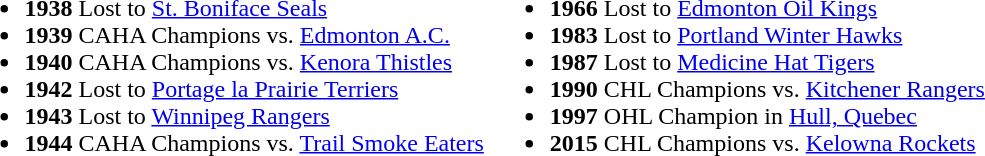<table>
<tr ---->
<td valign="top"><br><ul><li><strong>1938</strong> Lost to <a href='#'>St. Boniface Seals</a></li><li><strong>1939</strong> CAHA Champions vs. <a href='#'>Edmonton A.C.</a></li><li><strong>1940</strong> CAHA Champions vs. <a href='#'>Kenora Thistles</a></li><li><strong>1942</strong> Lost to <a href='#'>Portage la Prairie Terriers</a></li><li><strong>1943</strong> Lost to <a href='#'>Winnipeg Rangers</a></li><li><strong>1944</strong> CAHA Champions vs. <a href='#'>Trail Smoke Eaters</a></li></ul></td>
<td valign="top"><br><ul><li><strong>1966</strong> Lost to <a href='#'>Edmonton Oil Kings</a></li><li><strong>1983</strong> Lost to <a href='#'>Portland Winter Hawks</a></li><li><strong>1987</strong> Lost to <a href='#'>Medicine Hat Tigers</a></li><li><strong>1990</strong> CHL Champions vs. <a href='#'>Kitchener Rangers</a></li><li><strong>1997</strong> OHL Champion in <a href='#'>Hull, Quebec</a></li><li><strong>2015</strong> CHL Champions vs. <a href='#'>Kelowna Rockets</a></li></ul></td>
</tr>
</table>
